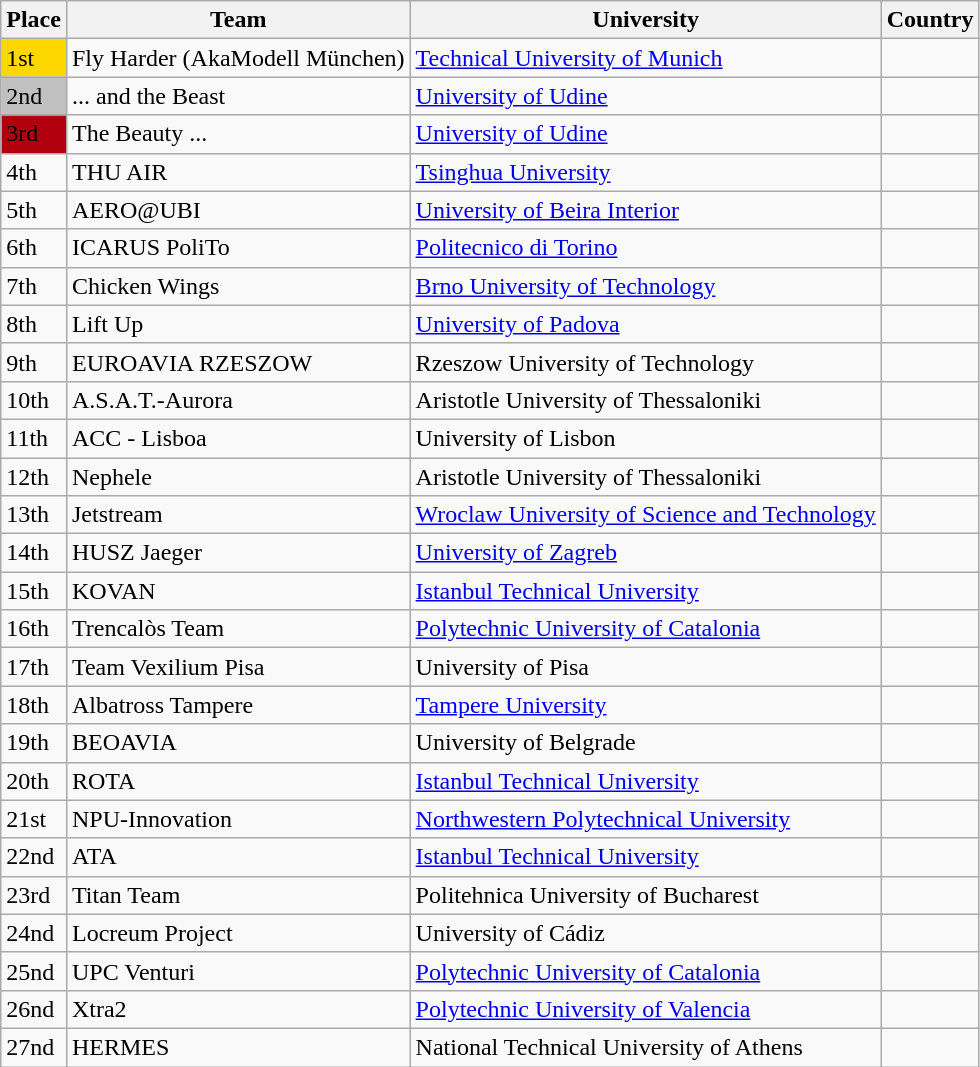<table class="wikitable" border="1">
<tr>
<th>Place</th>
<th>Team</th>
<th>University</th>
<th>Country</th>
</tr>
<tr --->
<td bgcolor="gold">1st</td>
<td>Fly Harder (AkaModell München)</td>
<td><a href='#'>Technical University of Munich</a></td>
<td></td>
</tr>
<tr --->
<td bgcolor="silver">2nd</td>
<td>... and the Beast</td>
<td><a href='#'>University of Udine</a></td>
<td></td>
</tr>
<tr --->
<td bgcolor="bronze">3rd</td>
<td>The Beauty ...</td>
<td><a href='#'>University of Udine</a></td>
<td></td>
</tr>
<tr --->
<td>4th</td>
<td>THU AIR</td>
<td><a href='#'>Tsinghua University</a></td>
<td></td>
</tr>
<tr --->
<td>5th</td>
<td>AERO@UBI</td>
<td><a href='#'>University of Beira Interior</a></td>
<td></td>
</tr>
<tr --->
<td>6th</td>
<td>ICARUS PoliTo</td>
<td><a href='#'>Politecnico di Torino</a></td>
<td></td>
</tr>
<tr --->
<td>7th</td>
<td>Chicken Wings</td>
<td><a href='#'>Brno University of Technology</a></td>
<td></td>
</tr>
<tr --->
<td>8th</td>
<td>Lift Up</td>
<td><a href='#'>University of Padova</a></td>
<td></td>
</tr>
<tr --->
<td>9th</td>
<td>EUROAVIA RZESZOW</td>
<td>Rzeszow University of Technology</td>
<td></td>
</tr>
<tr --->
<td>10th</td>
<td>A.S.A.T.-Aurora</td>
<td>Aristotle University of Thessaloniki</td>
<td></td>
</tr>
<tr --->
<td>11th</td>
<td>ACC - Lisboa</td>
<td>University of Lisbon</td>
<td></td>
</tr>
<tr --->
<td>12th</td>
<td>Nephele</td>
<td>Aristotle University of Thessaloniki</td>
<td></td>
</tr>
<tr --->
<td>13th</td>
<td>Jetstream</td>
<td><a href='#'>Wroclaw University of Science and Technology</a></td>
<td></td>
</tr>
<tr --->
<td>14th</td>
<td>HUSZ Jaeger</td>
<td><a href='#'>University of Zagreb</a></td>
<td></td>
</tr>
<tr --->
<td>15th</td>
<td>KOVAN</td>
<td><a href='#'>Istanbul Technical University</a></td>
<td></td>
</tr>
<tr --->
<td>16th</td>
<td>Trencalòs Team</td>
<td><a href='#'>Polytechnic University of Catalonia</a></td>
<td></td>
</tr>
<tr --->
<td>17th</td>
<td>Team Vexilium Pisa</td>
<td>University of Pisa</td>
<td></td>
</tr>
<tr --->
<td>18th</td>
<td>Albatross Tampere</td>
<td><a href='#'>Tampere University</a></td>
<td></td>
</tr>
<tr --->
<td>19th</td>
<td>BEOAVIA</td>
<td>University of Belgrade</td>
<td></td>
</tr>
<tr --->
<td>20th</td>
<td>ROTA</td>
<td><a href='#'>Istanbul Technical University</a></td>
<td></td>
</tr>
<tr --->
<td>21st</td>
<td>NPU-Innovation</td>
<td><a href='#'>Northwestern Polytechnical University</a></td>
<td></td>
</tr>
<tr --->
<td>22nd</td>
<td>ATA</td>
<td><a href='#'>Istanbul Technical University</a></td>
<td></td>
</tr>
<tr --->
<td>23rd</td>
<td>Titan Team</td>
<td>Politehnica University of Bucharest</td>
<td></td>
</tr>
<tr --->
<td>24nd</td>
<td>Locreum Project</td>
<td>University of Cádiz</td>
<td></td>
</tr>
<tr --->
<td>25nd</td>
<td>UPC Venturi</td>
<td><a href='#'>Polytechnic University of Catalonia</a></td>
<td></td>
</tr>
<tr --->
<td>26nd</td>
<td>Xtra2</td>
<td><a href='#'>Polytechnic University of Valencia</a></td>
<td></td>
</tr>
<tr --->
<td>27nd</td>
<td>HERMES</td>
<td>National Technical University of Athens</td>
<td></td>
</tr>
</table>
